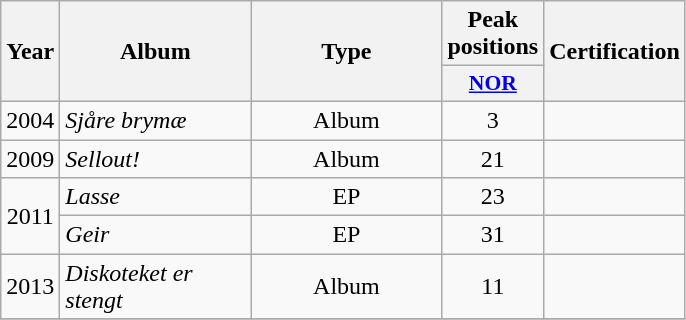<table class="wikitable">
<tr>
<th rowspan="2" width="10">Year</th>
<th rowspan="2" width="120">Album</th>
<th rowspan="2" width="120">Type</th>
<th width="20">Peak positions</th>
<th rowspan="2" width="70">Certification</th>
</tr>
<tr>
<th scope="col" style="width:3em;font-size:90%;"><a href='#'>NOR</a><br></th>
</tr>
<tr>
<td style="text-align:center;">2004</td>
<td><em>Sjåre brymæ</em></td>
<td style="text-align:center;">Album</td>
<td style="text-align:center;">3</td>
<td style="text-align:center;"></td>
</tr>
<tr>
<td style="text-align:center;">2009</td>
<td><em>Sellout!</em></td>
<td style="text-align:center;">Album</td>
<td style="text-align:center;">21</td>
<td style="text-align:center;"></td>
</tr>
<tr>
<td style="text-align:center;" rowspan=2>2011</td>
<td><em>Lasse</em></td>
<td style="text-align:center;">EP</td>
<td style="text-align:center;">23</td>
<td style="text-align:center;"></td>
</tr>
<tr>
<td><em>Geir</em></td>
<td style="text-align:center;">EP</td>
<td style="text-align:center;">31</td>
<td style="text-align:center;"></td>
</tr>
<tr>
<td style="text-align:center;">2013</td>
<td><em>Diskoteket er stengt</em></td>
<td style="text-align:center;">Album</td>
<td style="text-align:center;">11</td>
<td style="text-align:center;"></td>
</tr>
<tr>
</tr>
</table>
